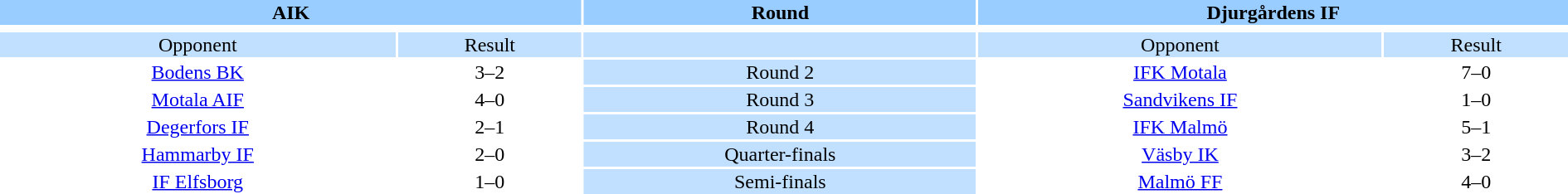<table width="100%" style="text-align:center">
<tr valign=top bgcolor=#99ccff>
<th colspan=2 style="width:1*">AIK</th>
<th>Round</th>
<th colspan=2 style="width:1*">Djurgårdens IF</th>
</tr>
<tr>
<td colspan="2" align=center></td>
</tr>
<tr valign=top bgcolor=#c1e0ff>
<td>Opponent</td>
<td>Result</td>
<td bgcolor=#c1e0ff></td>
<td>Opponent</td>
<td>Result</td>
</tr>
<tr>
<td><a href='#'>Bodens BK</a></td>
<td>3–2</td>
<td bgcolor=#c1e0ff>Round 2</td>
<td><a href='#'>IFK Motala</a></td>
<td>7–0</td>
</tr>
<tr>
<td><a href='#'>Motala AIF</a></td>
<td>4–0</td>
<td bgcolor=#c1e0ff>Round 3</td>
<td><a href='#'>Sandvikens IF</a></td>
<td>1–0</td>
</tr>
<tr>
<td><a href='#'>Degerfors IF</a></td>
<td>2–1</td>
<td bgcolor=#c1e0ff>Round 4</td>
<td><a href='#'>IFK Malmö</a></td>
<td>5–1</td>
</tr>
<tr>
<td><a href='#'>Hammarby IF</a></td>
<td>2–0</td>
<td bgcolor=#c1e0ff>Quarter-finals</td>
<td><a href='#'>Väsby IK</a></td>
<td>3–2</td>
</tr>
<tr>
<td><a href='#'>IF Elfsborg</a></td>
<td>1–0</td>
<td bgcolor=#c1e0ff>Semi-finals</td>
<td><a href='#'>Malmö FF</a></td>
<td>4–0</td>
</tr>
</table>
